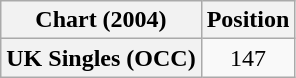<table class="wikitable plainrowheaders" style="text-align:center">
<tr>
<th scope="col">Chart (2004)</th>
<th scope="col">Position</th>
</tr>
<tr>
<th scope="row">UK Singles (OCC)</th>
<td>147</td>
</tr>
</table>
